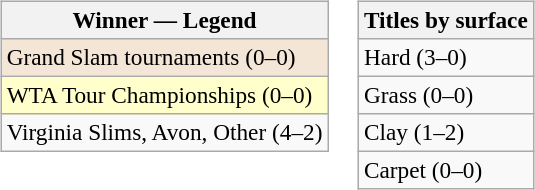<table>
<tr valign=top>
<td><br><table class=wikitable style=font-size:97%>
<tr>
<th>Winner — Legend</th>
</tr>
<tr>
<td bgcolor=#f3e6d7>Grand Slam tournaments (0–0)</td>
</tr>
<tr>
<td bgcolor=#ffffcc>WTA Tour Championships (0–0)</td>
</tr>
<tr>
<td>Virginia Slims, Avon, Other (4–2)</td>
</tr>
</table>
</td>
<td><br><table class=wikitable style=font-size:97%>
<tr>
<th>Titles by surface</th>
</tr>
<tr>
<td>Hard (3–0)</td>
</tr>
<tr>
<td>Grass (0–0)</td>
</tr>
<tr>
<td>Clay (1–2)</td>
</tr>
<tr>
<td>Carpet (0–0)</td>
</tr>
</table>
</td>
</tr>
</table>
